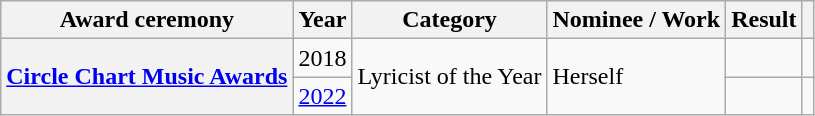<table class="wikitable plainrowheaders">
<tr>
<th scope="col">Award ceremony</th>
<th scope="col">Year</th>
<th scope="col">Category</th>
<th scope="col">Nominee / Work</th>
<th scope="col">Result</th>
<th scope="col" class="unsortable"></th>
</tr>
<tr>
<th scope="row" rowspan="2"><a href='#'>Circle Chart Music Awards</a></th>
<td>2018</td>
<td rowspan="2">Lyricist of the Year</td>
<td rowspan="2">Herself</td>
<td></td>
<td style="text-align:center"></td>
</tr>
<tr>
<td><a href='#'>2022</a></td>
<td></td>
<td style="text-align:center"></td>
</tr>
</table>
